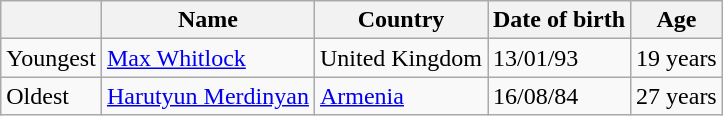<table class="wikitable">
<tr>
<th></th>
<th>Name</th>
<th>Country</th>
<th>Date of birth</th>
<th>Age</th>
</tr>
<tr>
<td>Youngest</td>
<td><a href='#'>Max Whitlock</a></td>
<td>  United Kingdom</td>
<td>13/01/93</td>
<td>19 years</td>
</tr>
<tr>
<td>Oldest</td>
<td><a href='#'>Harutyun Merdinyan</a></td>
<td> <a href='#'>Armenia</a></td>
<td>16/08/84</td>
<td>27 years</td>
</tr>
</table>
